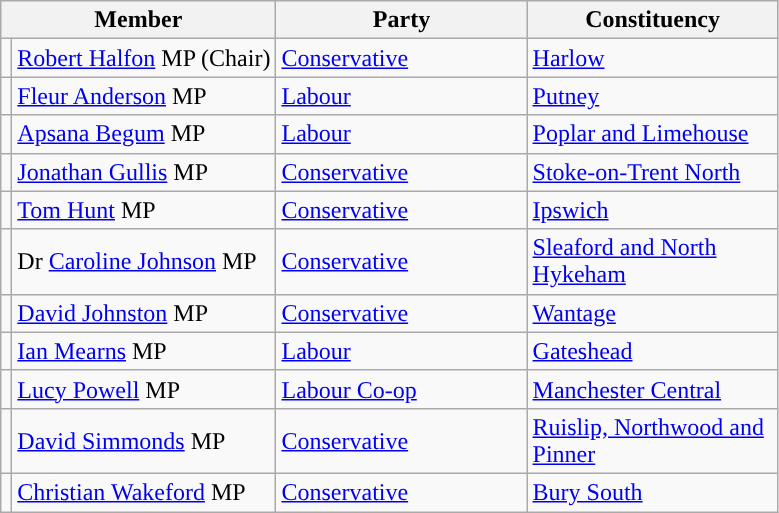<table class="wikitable">
<tr>
<th width="160px" colspan="2" valign="top">Member</th>
<th width="160px" valign="top">Party</th>
<th width="160px" valign="top">Constituency</th>
</tr>
<tr>
<td style="color:inherit;background:"></td>
<td><a href='#'>Robert Halfon</a> MP (Chair)</td>
<td><a href='#'>Conservative</a></td>
<td><a href='#'>Harlow</a></td>
</tr>
<tr>
<td style="color:inherit;background:"></td>
<td><a href='#'>Fleur Anderson</a> MP</td>
<td><a href='#'>Labour</a></td>
<td><a href='#'>Putney</a></td>
</tr>
<tr>
<td style="color:inherit;background:"></td>
<td><a href='#'>Apsana Begum</a> MP</td>
<td><a href='#'>Labour</a></td>
<td><a href='#'>Poplar and Limehouse</a></td>
</tr>
<tr>
<td style="color:inherit;background:"></td>
<td><a href='#'>Jonathan Gullis</a> MP</td>
<td><a href='#'>Conservative</a></td>
<td><a href='#'>Stoke-on-Trent North</a></td>
</tr>
<tr>
<td style="color:inherit;background:"></td>
<td><a href='#'>Tom Hunt</a> MP</td>
<td><a href='#'>Conservative</a></td>
<td><a href='#'>Ipswich</a></td>
</tr>
<tr>
<td style="color:inherit;background:"></td>
<td>Dr <a href='#'>Caroline Johnson</a> MP</td>
<td><a href='#'>Conservative</a></td>
<td><a href='#'>Sleaford and North Hykeham</a></td>
</tr>
<tr>
<td style="color:inherit;background:"></td>
<td><a href='#'>David Johnston</a> MP</td>
<td><a href='#'>Conservative</a></td>
<td><a href='#'>Wantage</a></td>
</tr>
<tr>
<td style="color:inherit;background:"></td>
<td><a href='#'>Ian Mearns</a> MP</td>
<td><a href='#'>Labour</a></td>
<td><a href='#'>Gateshead</a></td>
</tr>
<tr>
<td style="color:inherit;background:"></td>
<td><a href='#'>Lucy Powell</a> MP</td>
<td><a href='#'>Labour Co-op</a></td>
<td><a href='#'>Manchester Central</a></td>
</tr>
<tr>
<td style="color:inherit;background:"></td>
<td><a href='#'>David Simmonds</a> MP</td>
<td><a href='#'>Conservative</a></td>
<td><a href='#'>Ruislip, Northwood and Pinner</a></td>
</tr>
<tr>
<td style="color:inherit;background:"></td>
<td><a href='#'>Christian Wakeford</a> MP</td>
<td><a href='#'>Conservative</a></td>
<td><a href='#'>Bury South</a></td>
</tr>
</table>
